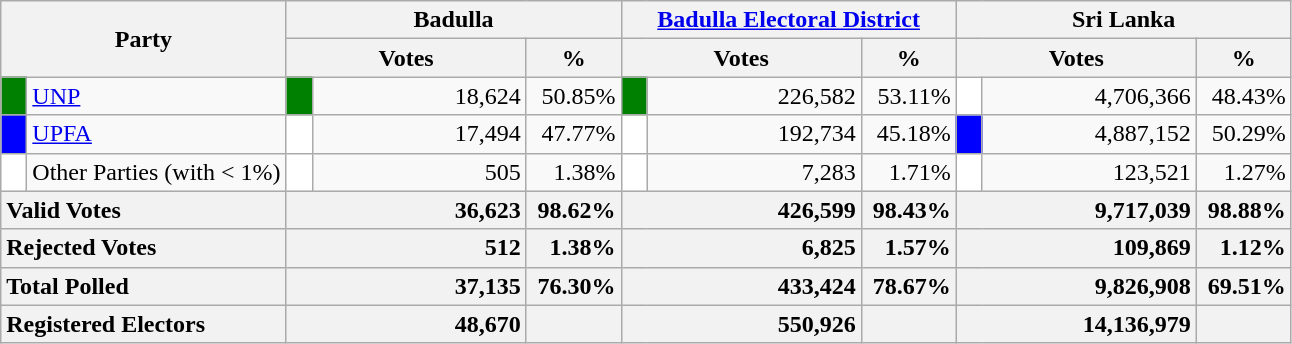<table class="wikitable">
<tr>
<th colspan="2" width="144px"rowspan="2">Party</th>
<th colspan="3" width="216px">Badulla</th>
<th colspan="3" width="216px"><a href='#'>Badulla Electoral District</a></th>
<th colspan="3" width="216px">Sri Lanka</th>
</tr>
<tr>
<th colspan="2" width="144px">Votes</th>
<th>%</th>
<th colspan="2" width="144px">Votes</th>
<th>%</th>
<th colspan="2" width="144px">Votes</th>
<th>%</th>
</tr>
<tr>
<td style="background-color:green;" width="10px"></td>
<td style="text-align:left;"><a href='#'>UNP</a></td>
<td style="background-color:green;" width="10px"></td>
<td style="text-align:right;">18,624</td>
<td style="text-align:right;">50.85%</td>
<td style="background-color:green;" width="10px"></td>
<td style="text-align:right;">226,582</td>
<td style="text-align:right;">53.11%</td>
<td style="background-color:white;" width="10px"></td>
<td style="text-align:right;">4,706,366</td>
<td style="text-align:right;">48.43%</td>
</tr>
<tr>
<td style="background-color:blue;" width="10px"></td>
<td style="text-align:left;"><a href='#'>UPFA</a></td>
<td style="background-color:white;" width="10px"></td>
<td style="text-align:right;">17,494</td>
<td style="text-align:right;">47.77%</td>
<td style="background-color:white;" width="10px"></td>
<td style="text-align:right;">192,734</td>
<td style="text-align:right;">45.18%</td>
<td style="background-color:blue;" width="10px"></td>
<td style="text-align:right;">4,887,152</td>
<td style="text-align:right;">50.29%</td>
</tr>
<tr>
<td style="background-color:white;" width="10px"></td>
<td style="text-align:left;">Other Parties (with < 1%)</td>
<td style="background-color:white;" width="10px"></td>
<td style="text-align:right;">505</td>
<td style="text-align:right;">1.38%</td>
<td style="background-color:white;" width="10px"></td>
<td style="text-align:right;">7,283</td>
<td style="text-align:right;">1.71%</td>
<td style="background-color:white;" width="10px"></td>
<td style="text-align:right;">123,521</td>
<td style="text-align:right;">1.27%</td>
</tr>
<tr>
<th colspan="2" width="144px"style="text-align:left;">Valid Votes</th>
<th style="text-align:right;"colspan="2" width="144px">36,623</th>
<th style="text-align:right;">98.62%</th>
<th style="text-align:right;"colspan="2" width="144px">426,599</th>
<th style="text-align:right;">98.43%</th>
<th style="text-align:right;"colspan="2" width="144px">9,717,039</th>
<th style="text-align:right;">98.88%</th>
</tr>
<tr>
<th colspan="2" width="144px"style="text-align:left;">Rejected Votes</th>
<th style="text-align:right;"colspan="2" width="144px">512</th>
<th style="text-align:right;">1.38%</th>
<th style="text-align:right;"colspan="2" width="144px">6,825</th>
<th style="text-align:right;">1.57%</th>
<th style="text-align:right;"colspan="2" width="144px">109,869</th>
<th style="text-align:right;">1.12%</th>
</tr>
<tr>
<th colspan="2" width="144px"style="text-align:left;">Total Polled</th>
<th style="text-align:right;"colspan="2" width="144px">37,135</th>
<th style="text-align:right;">76.30%</th>
<th style="text-align:right;"colspan="2" width="144px">433,424</th>
<th style="text-align:right;">78.67%</th>
<th style="text-align:right;"colspan="2" width="144px">9,826,908</th>
<th style="text-align:right;">69.51%</th>
</tr>
<tr>
<th colspan="2" width="144px"style="text-align:left;">Registered Electors</th>
<th style="text-align:right;"colspan="2" width="144px">48,670</th>
<th></th>
<th style="text-align:right;"colspan="2" width="144px">550,926</th>
<th></th>
<th style="text-align:right;"colspan="2" width="144px">14,136,979</th>
<th></th>
</tr>
</table>
